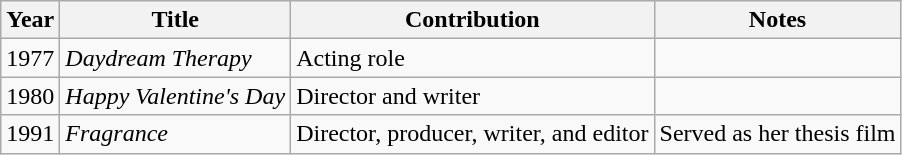<table class="wikitable">
<tr>
<th>Year</th>
<th>Title</th>
<th>Contribution</th>
<th>Notes</th>
</tr>
<tr>
<td>1977</td>
<td><em>Daydream Therapy</em></td>
<td>Acting role</td>
<td></td>
</tr>
<tr>
<td>1980</td>
<td><em>Happy Valentine's Day</em></td>
<td>Director and writer</td>
<td></td>
</tr>
<tr>
<td>1991</td>
<td><em>Fragrance</em></td>
<td>Director, producer, writer, and editor</td>
<td>Served as her thesis film</td>
</tr>
</table>
